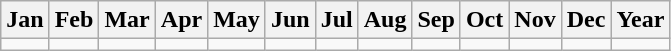<table class="wikitable">
<tr>
<th>Jan</th>
<th>Feb</th>
<th>Mar</th>
<th>Apr</th>
<th>May</th>
<th>Jun</th>
<th>Jul</th>
<th>Aug</th>
<th>Sep</th>
<th>Oct</th>
<th>Nov</th>
<th>Dec</th>
<th>Year</th>
</tr>
<tr>
<td></td>
<td></td>
<td></td>
<td></td>
<td></td>
<td></td>
<td></td>
<td></td>
<td></td>
<td></td>
<td></td>
<td></td>
<td></td>
</tr>
</table>
